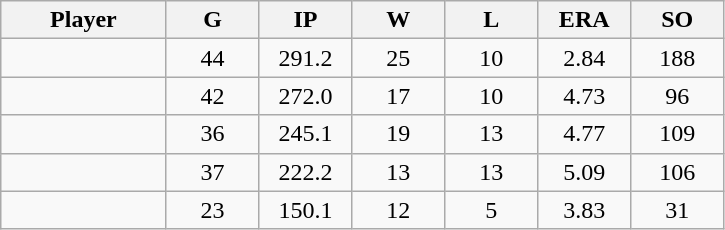<table class="wikitable sortable">
<tr>
<th bgcolor="#DDDDFF" width="16%">Player</th>
<th bgcolor="#DDDDFF" width="9%">G</th>
<th bgcolor="#DDDDFF" width="9%">IP</th>
<th bgcolor="#DDDDFF" width="9%">W</th>
<th bgcolor="#DDDDFF" width="9%">L</th>
<th bgcolor="#DDDDFF" width="9%">ERA</th>
<th bgcolor="#DDDDFF" width="9%">SO</th>
</tr>
<tr align="center">
<td></td>
<td>44</td>
<td>291.2</td>
<td>25</td>
<td>10</td>
<td>2.84</td>
<td>188</td>
</tr>
<tr align="center">
<td></td>
<td>42</td>
<td>272.0</td>
<td>17</td>
<td>10</td>
<td>4.73</td>
<td>96</td>
</tr>
<tr align="center">
<td></td>
<td>36</td>
<td>245.1</td>
<td>19</td>
<td>13</td>
<td>4.77</td>
<td>109</td>
</tr>
<tr align="center">
<td></td>
<td>37</td>
<td>222.2</td>
<td>13</td>
<td>13</td>
<td>5.09</td>
<td>106</td>
</tr>
<tr align="center">
<td></td>
<td>23</td>
<td>150.1</td>
<td>12</td>
<td>5</td>
<td>3.83</td>
<td>31</td>
</tr>
</table>
